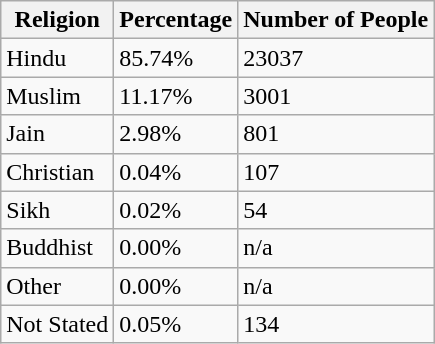<table class="wikitable">
<tr>
<th>Religion</th>
<th>Percentage</th>
<th>Number of People</th>
</tr>
<tr>
<td>Hindu</td>
<td>85.74%</td>
<td>23037</td>
</tr>
<tr>
<td>Muslim</td>
<td>11.17%</td>
<td>3001</td>
</tr>
<tr>
<td>Jain</td>
<td>2.98%</td>
<td>801</td>
</tr>
<tr>
<td>Christian</td>
<td>0.04%</td>
<td>107</td>
</tr>
<tr>
<td>Sikh</td>
<td>0.02%</td>
<td>54</td>
</tr>
<tr>
<td>Buddhist</td>
<td>0.00%</td>
<td>n/a</td>
</tr>
<tr>
<td>Other</td>
<td>0.00%</td>
<td>n/a</td>
</tr>
<tr>
<td>Not Stated</td>
<td>0.05%</td>
<td>134</td>
</tr>
</table>
